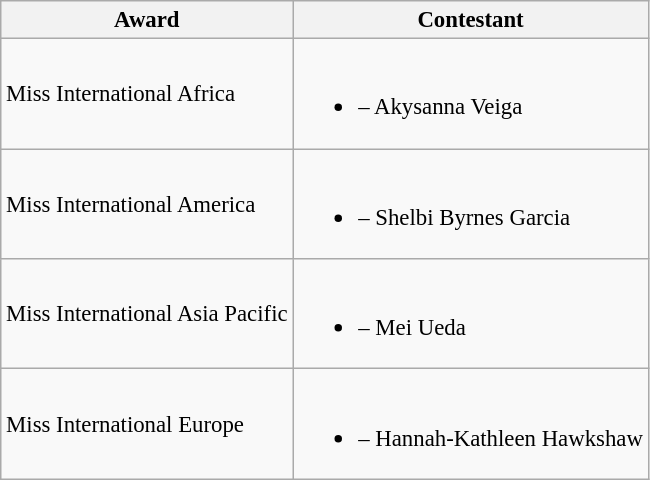<table class="wikitable sortable" style="font-size:95%;">
<tr>
<th>Award</th>
<th>Contestant</th>
</tr>
<tr>
<td>Miss International Africa</td>
<td><br><ul><li> – Akysanna Veiga</li></ul></td>
</tr>
<tr>
<td>Miss International America</td>
<td><br><ul><li> – Shelbi Byrnes Garcia</li></ul></td>
</tr>
<tr>
<td>Miss International Asia Pacific</td>
<td><br><ul><li> – Mei Ueda</li></ul></td>
</tr>
<tr>
<td>Miss International Europe</td>
<td><br><ul><li> – Hannah-Kathleen Hawkshaw</li></ul></td>
</tr>
</table>
